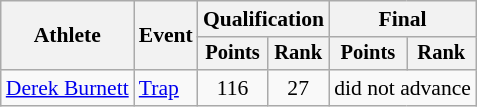<table class="wikitable" style="font-size:90%;">
<tr>
<th rowspan=2>Athlete</th>
<th rowspan=2>Event</th>
<th colspan=2>Qualification</th>
<th colspan=2>Final</th>
</tr>
<tr style="font-size:95%">
<th>Points</th>
<th>Rank</th>
<th>Points</th>
<th>Rank</th>
</tr>
<tr align=center>
<td align=left><a href='#'>Derek Burnett</a></td>
<td align=left><a href='#'>Trap</a></td>
<td>116</td>
<td>27</td>
<td colspan=2>did not advance</td>
</tr>
</table>
